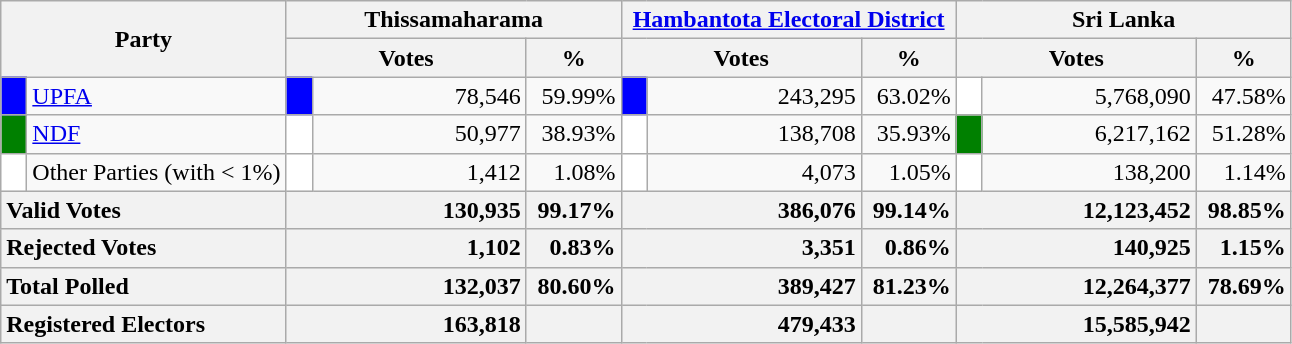<table class="wikitable">
<tr>
<th colspan="2" width="144px"rowspan="2">Party</th>
<th colspan="3" width="216px">Thissamaharama</th>
<th colspan="3" width="216px"><a href='#'>Hambantota Electoral District</a></th>
<th colspan="3" width="216px">Sri Lanka</th>
</tr>
<tr>
<th colspan="2" width="144px">Votes</th>
<th>%</th>
<th colspan="2" width="144px">Votes</th>
<th>%</th>
<th colspan="2" width="144px">Votes</th>
<th>%</th>
</tr>
<tr>
<td style="background-color:blue;" width="10px"></td>
<td style="text-align:left;"><a href='#'>UPFA</a></td>
<td style="background-color:blue;" width="10px"></td>
<td style="text-align:right;">78,546</td>
<td style="text-align:right;">59.99%</td>
<td style="background-color:blue;" width="10px"></td>
<td style="text-align:right;">243,295</td>
<td style="text-align:right;">63.02%</td>
<td style="background-color:white;" width="10px"></td>
<td style="text-align:right;">5,768,090</td>
<td style="text-align:right;">47.58%</td>
</tr>
<tr>
<td style="background-color:green;" width="10px"></td>
<td style="text-align:left;"><a href='#'>NDF</a></td>
<td style="background-color:white;" width="10px"></td>
<td style="text-align:right;">50,977</td>
<td style="text-align:right;">38.93%</td>
<td style="background-color:white;" width="10px"></td>
<td style="text-align:right;">138,708</td>
<td style="text-align:right;">35.93%</td>
<td style="background-color:green;" width="10px"></td>
<td style="text-align:right;">6,217,162</td>
<td style="text-align:right;">51.28%</td>
</tr>
<tr>
<td style="background-color:white;" width="10px"></td>
<td style="text-align:left;">Other Parties (with < 1%)</td>
<td style="background-color:white;" width="10px"></td>
<td style="text-align:right;">1,412</td>
<td style="text-align:right;">1.08%</td>
<td style="background-color:white;" width="10px"></td>
<td style="text-align:right;">4,073</td>
<td style="text-align:right;">1.05%</td>
<td style="background-color:white;" width="10px"></td>
<td style="text-align:right;">138,200</td>
<td style="text-align:right;">1.14%</td>
</tr>
<tr>
<th colspan="2" width="144px"style="text-align:left;">Valid Votes</th>
<th style="text-align:right;"colspan="2" width="144px">130,935</th>
<th style="text-align:right;">99.17%</th>
<th style="text-align:right;"colspan="2" width="144px">386,076</th>
<th style="text-align:right;">99.14%</th>
<th style="text-align:right;"colspan="2" width="144px">12,123,452</th>
<th style="text-align:right;">98.85%</th>
</tr>
<tr>
<th colspan="2" width="144px"style="text-align:left;">Rejected Votes</th>
<th style="text-align:right;"colspan="2" width="144px">1,102</th>
<th style="text-align:right;">0.83%</th>
<th style="text-align:right;"colspan="2" width="144px">3,351</th>
<th style="text-align:right;">0.86%</th>
<th style="text-align:right;"colspan="2" width="144px">140,925</th>
<th style="text-align:right;">1.15%</th>
</tr>
<tr>
<th colspan="2" width="144px"style="text-align:left;">Total Polled</th>
<th style="text-align:right;"colspan="2" width="144px">132,037</th>
<th style="text-align:right;">80.60%</th>
<th style="text-align:right;"colspan="2" width="144px">389,427</th>
<th style="text-align:right;">81.23%</th>
<th style="text-align:right;"colspan="2" width="144px">12,264,377</th>
<th style="text-align:right;">78.69%</th>
</tr>
<tr>
<th colspan="2" width="144px"style="text-align:left;">Registered Electors</th>
<th style="text-align:right;"colspan="2" width="144px">163,818</th>
<th></th>
<th style="text-align:right;"colspan="2" width="144px">479,433</th>
<th></th>
<th style="text-align:right;"colspan="2" width="144px">15,585,942</th>
<th></th>
</tr>
</table>
